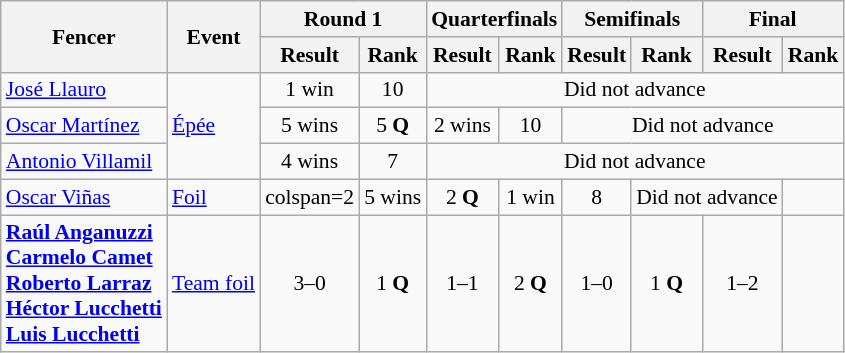<table class=wikitable style="font-size:90%">
<tr>
<th rowspan=2>Fencer</th>
<th rowspan=2>Event</th>
<th colspan=2>Round 1</th>
<th colspan=2>Quarterfinals</th>
<th colspan=2>Semifinals</th>
<th colspan=2>Final</th>
</tr>
<tr>
<th>Result</th>
<th>Rank</th>
<th>Result</th>
<th>Rank</th>
<th>Result</th>
<th>Rank</th>
<th>Result</th>
<th>Rank</th>
</tr>
<tr>
<td><a href='#'>José Llauro</a></td>
<td rowspan=3><a href='#'>Épée</a></td>
<td align=center>1 win</td>
<td align=center>10</td>
<td align=center colspan=6>Did not advance</td>
</tr>
<tr>
<td><a href='#'>Oscar Martínez</a></td>
<td align=center>5 wins</td>
<td align=center>5 <strong>Q</strong></td>
<td align=center>2 wins</td>
<td align=center>10</td>
<td align=center colspan=4>Did not advance</td>
</tr>
<tr>
<td><a href='#'>Antonio Villamil</a></td>
<td align=center>4 wins</td>
<td align=center>7</td>
<td align=center colspan=6>Did not advance</td>
</tr>
<tr>
<td><a href='#'>Oscar Viñas</a></td>
<td><a href='#'>Foil</a></td>
<td>colspan=2 </td>
<td align=center>5 wins</td>
<td align=center>2 <strong>Q</strong></td>
<td align=center>1 win</td>
<td align=center>8</td>
<td align=center colspan=2>Did not advance</td>
</tr>
<tr>
<td><strong><a href='#'>Raúl Anganuzzi</a> <br> <a href='#'>Carmelo Camet</a> <br> <a href='#'>Roberto Larraz</a> <br> <a href='#'>Héctor Lucchetti</a> <br> <a href='#'>Luis Lucchetti</a></strong></td>
<td><a href='#'>Team foil</a></td>
<td align=center>3–0</td>
<td align=center>1 <strong>Q</strong></td>
<td align=center>1–1</td>
<td align=center>2 <strong>Q</strong></td>
<td align=center>1–0</td>
<td align=center>1 <strong>Q</strong></td>
<td align=center>1–2</td>
<td align=center></td>
</tr>
</table>
